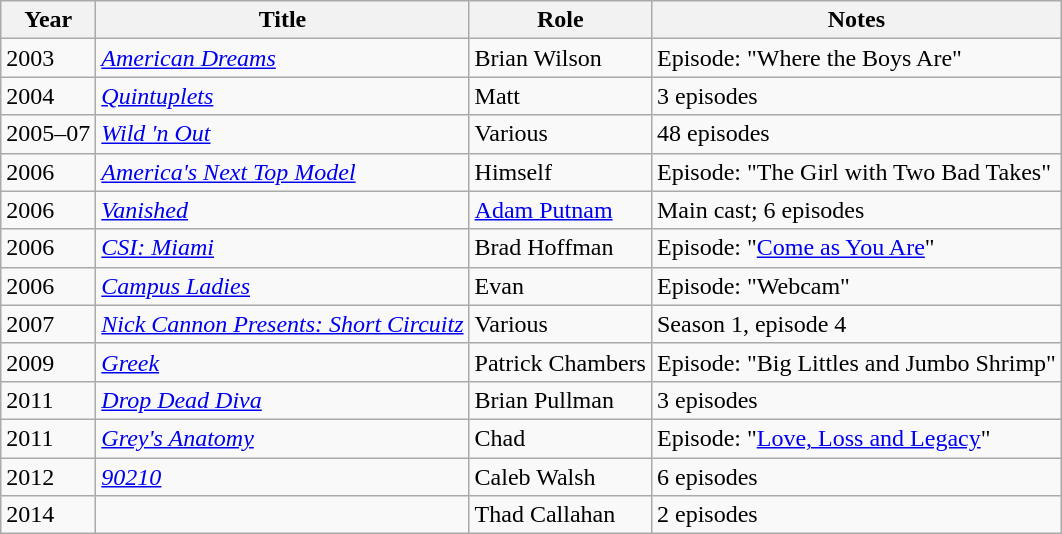<table class="wikitable sortable">
<tr>
<th>Year</th>
<th>Title</th>
<th>Role</th>
<th class="unsortable">Notes</th>
</tr>
<tr>
<td>2003</td>
<td><em><a href='#'>American Dreams</a></em></td>
<td>Brian Wilson</td>
<td>Episode: "Where the Boys Are"</td>
</tr>
<tr>
<td>2004</td>
<td><em><a href='#'>Quintuplets</a></em></td>
<td>Matt</td>
<td>3 episodes</td>
</tr>
<tr>
<td>2005–07</td>
<td><em><a href='#'>Wild 'n Out</a></em></td>
<td>Various</td>
<td>48 episodes</td>
</tr>
<tr>
<td>2006</td>
<td><em><a href='#'>America's Next Top Model</a></em></td>
<td>Himself</td>
<td>Episode: "The Girl with Two Bad Takes"</td>
</tr>
<tr>
<td>2006</td>
<td><em><a href='#'>Vanished</a></em></td>
<td><a href='#'>Adam Putnam</a></td>
<td>Main cast; 6 episodes</td>
</tr>
<tr>
<td>2006</td>
<td><em><a href='#'>CSI: Miami</a></em></td>
<td>Brad Hoffman</td>
<td>Episode: "<a href='#'>Come as You Are</a>"</td>
</tr>
<tr>
<td>2006</td>
<td><em><a href='#'>Campus Ladies</a></em></td>
<td>Evan</td>
<td>Episode: "Webcam"</td>
</tr>
<tr>
<td>2007</td>
<td><em><a href='#'>Nick Cannon Presents: Short Circuitz</a></em></td>
<td>Various</td>
<td>Season 1, episode 4</td>
</tr>
<tr>
<td>2009</td>
<td><em><a href='#'>Greek</a></em></td>
<td>Patrick Chambers</td>
<td>Episode: "Big Littles and Jumbo Shrimp"</td>
</tr>
<tr>
<td>2011</td>
<td><em><a href='#'>Drop Dead Diva</a></em></td>
<td>Brian Pullman</td>
<td>3 episodes</td>
</tr>
<tr>
<td>2011</td>
<td><em><a href='#'>Grey's Anatomy</a></em></td>
<td>Chad</td>
<td>Episode: "<a href='#'>Love, Loss and Legacy</a>"</td>
</tr>
<tr>
<td>2012</td>
<td><em><a href='#'>90210</a></em></td>
<td>Caleb Walsh</td>
<td>6 episodes</td>
</tr>
<tr>
<td>2014</td>
<td><em></em></td>
<td>Thad Callahan</td>
<td>2 episodes</td>
</tr>
</table>
